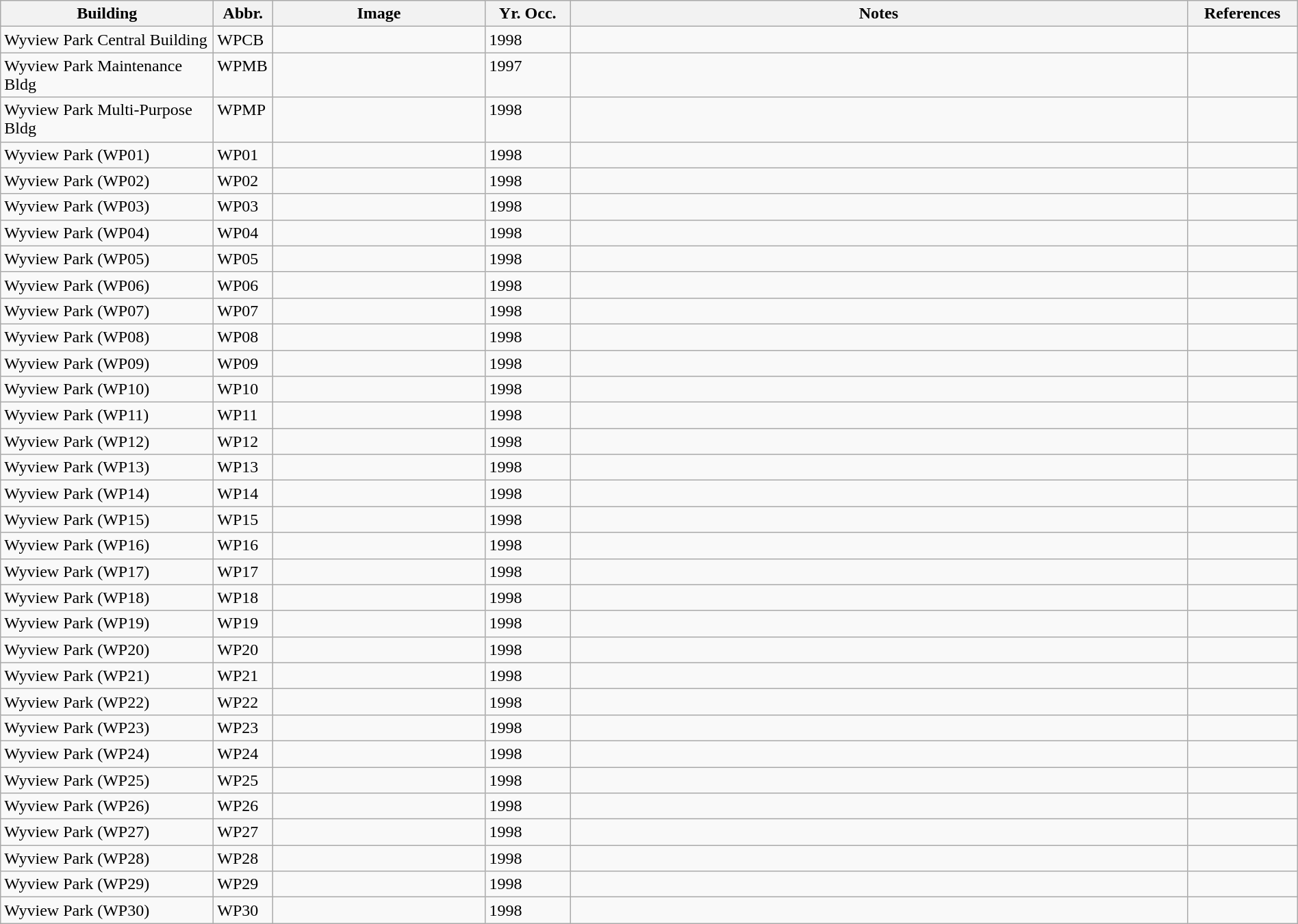<table class="wikitable sortable" style="width:100%;">
<tr>
<th width="200">Building</th>
<th width="50">Abbr.</th>
<th width="200" class="unsortable">Image</th>
<th width="75">Yr. Occ.</th>
<th class="unsortable">Notes</th>
<th width="100" class="unsortable">References</th>
</tr>
<tr valign="top">
<td>Wyview Park Central Building</td>
<td>WPCB</td>
<td></td>
<td>1998</td>
<td></td>
<td></td>
</tr>
<tr valign="top">
<td>Wyview Park Maintenance Bldg</td>
<td>WPMB</td>
<td></td>
<td>1997</td>
<td></td>
<td></td>
</tr>
<tr valign="top">
<td>Wyview Park Multi-Purpose Bldg</td>
<td>WPMP</td>
<td></td>
<td>1998</td>
<td></td>
<td></td>
</tr>
<tr valign="top">
<td>Wyview Park (WP01)</td>
<td>WP01</td>
<td></td>
<td>1998</td>
<td></td>
<td></td>
</tr>
<tr valign="top">
<td>Wyview Park (WP02)</td>
<td>WP02</td>
<td></td>
<td>1998</td>
<td></td>
<td></td>
</tr>
<tr valign="top">
<td>Wyview Park (WP03)</td>
<td>WP03</td>
<td></td>
<td>1998</td>
<td></td>
<td></td>
</tr>
<tr valign="top">
<td>Wyview Park (WP04)</td>
<td>WP04</td>
<td></td>
<td>1998</td>
<td></td>
<td></td>
</tr>
<tr valign="top">
<td>Wyview Park (WP05)</td>
<td>WP05</td>
<td></td>
<td>1998</td>
<td></td>
<td></td>
</tr>
<tr valign="top">
<td>Wyview Park (WP06)</td>
<td>WP06</td>
<td></td>
<td>1998</td>
<td></td>
<td></td>
</tr>
<tr valign="top">
<td>Wyview Park (WP07)</td>
<td>WP07</td>
<td></td>
<td>1998</td>
<td></td>
<td></td>
</tr>
<tr valign="top">
<td>Wyview Park (WP08)</td>
<td>WP08</td>
<td></td>
<td>1998</td>
<td></td>
<td></td>
</tr>
<tr valign="top">
<td>Wyview Park (WP09)</td>
<td>WP09</td>
<td></td>
<td>1998</td>
<td></td>
<td></td>
</tr>
<tr valign="top">
<td>Wyview Park (WP10)</td>
<td>WP10</td>
<td></td>
<td>1998</td>
<td></td>
<td></td>
</tr>
<tr valign="top">
<td>Wyview Park (WP11)</td>
<td>WP11</td>
<td></td>
<td>1998</td>
<td></td>
<td></td>
</tr>
<tr valign="top">
<td>Wyview Park (WP12)</td>
<td>WP12</td>
<td></td>
<td>1998</td>
<td></td>
<td></td>
</tr>
<tr valign="top">
<td>Wyview Park (WP13)</td>
<td>WP13</td>
<td></td>
<td>1998</td>
<td></td>
<td></td>
</tr>
<tr valign="top">
<td>Wyview Park (WP14)</td>
<td>WP14</td>
<td></td>
<td>1998</td>
<td></td>
<td></td>
</tr>
<tr valign="top">
<td>Wyview Park (WP15)</td>
<td>WP15</td>
<td></td>
<td>1998</td>
<td></td>
<td></td>
</tr>
<tr valign="top">
<td>Wyview Park (WP16)</td>
<td>WP16</td>
<td></td>
<td>1998</td>
<td></td>
<td></td>
</tr>
<tr valign="top">
<td>Wyview Park (WP17)</td>
<td>WP17</td>
<td></td>
<td>1998</td>
<td></td>
<td></td>
</tr>
<tr valign="top">
<td>Wyview Park (WP18)</td>
<td>WP18</td>
<td></td>
<td>1998</td>
<td></td>
<td></td>
</tr>
<tr valign="top">
<td>Wyview Park (WP19)</td>
<td>WP19</td>
<td></td>
<td>1998</td>
<td></td>
<td></td>
</tr>
<tr valign="top">
<td>Wyview Park (WP20)</td>
<td>WP20</td>
<td></td>
<td>1998</td>
<td></td>
<td></td>
</tr>
<tr valign="top">
<td>Wyview Park (WP21)</td>
<td>WP21</td>
<td></td>
<td>1998</td>
<td></td>
<td></td>
</tr>
<tr valign="top">
<td>Wyview Park (WP22)</td>
<td>WP22</td>
<td></td>
<td>1998</td>
<td></td>
<td></td>
</tr>
<tr valign="top">
<td>Wyview Park (WP23)</td>
<td>WP23</td>
<td></td>
<td>1998</td>
<td></td>
<td></td>
</tr>
<tr valign="top">
<td>Wyview Park (WP24)</td>
<td>WP24</td>
<td></td>
<td>1998</td>
<td></td>
<td></td>
</tr>
<tr valign="top">
<td>Wyview Park (WP25)</td>
<td>WP25</td>
<td></td>
<td>1998</td>
<td></td>
<td></td>
</tr>
<tr valign="top">
<td>Wyview Park (WP26)</td>
<td>WP26</td>
<td></td>
<td>1998</td>
<td></td>
<td></td>
</tr>
<tr valign="top">
<td>Wyview Park (WP27)</td>
<td>WP27</td>
<td></td>
<td>1998</td>
<td></td>
<td></td>
</tr>
<tr valign="top">
<td>Wyview Park (WP28)</td>
<td>WP28</td>
<td></td>
<td>1998</td>
<td></td>
<td></td>
</tr>
<tr valign="top">
<td>Wyview Park (WP29)</td>
<td>WP29</td>
<td></td>
<td>1998</td>
<td></td>
<td></td>
</tr>
<tr valign="top">
<td>Wyview Park (WP30)</td>
<td>WP30</td>
<td></td>
<td>1998</td>
<td></td>
<td></td>
</tr>
</table>
